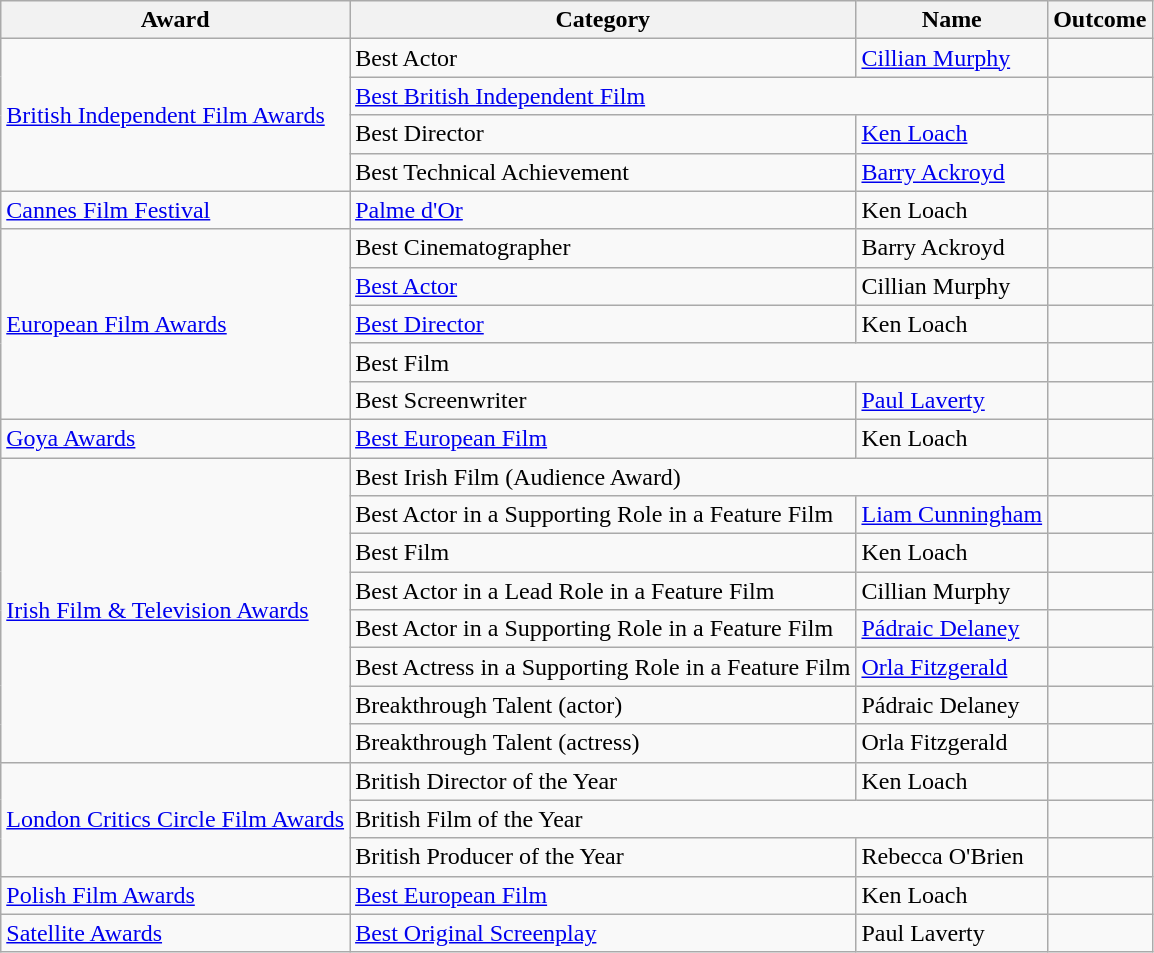<table class="wikitable">
<tr>
<th>Award</th>
<th>Category</th>
<th>Name</th>
<th>Outcome</th>
</tr>
<tr>
<td rowspan=4><a href='#'>British Independent Film Awards</a></td>
<td>Best Actor</td>
<td><a href='#'>Cillian Murphy</a></td>
<td></td>
</tr>
<tr>
<td colspan="2"><a href='#'>Best British Independent Film</a></td>
<td></td>
</tr>
<tr>
<td>Best Director</td>
<td><a href='#'>Ken Loach</a></td>
<td></td>
</tr>
<tr>
<td>Best Technical Achievement</td>
<td><a href='#'>Barry Ackroyd</a></td>
<td></td>
</tr>
<tr>
<td><a href='#'>Cannes Film Festival</a></td>
<td><a href='#'>Palme d'Or</a></td>
<td>Ken Loach</td>
<td></td>
</tr>
<tr>
<td rowspan=5><a href='#'>European Film Awards</a></td>
<td>Best Cinematographer</td>
<td>Barry Ackroyd</td>
<td></td>
</tr>
<tr>
<td><a href='#'>Best Actor</a></td>
<td>Cillian Murphy</td>
<td></td>
</tr>
<tr>
<td><a href='#'>Best Director</a></td>
<td>Ken Loach</td>
<td></td>
</tr>
<tr>
<td colspan="2">Best Film</td>
<td></td>
</tr>
<tr>
<td>Best Screenwriter</td>
<td><a href='#'>Paul Laverty</a></td>
<td></td>
</tr>
<tr>
<td><a href='#'>Goya Awards</a></td>
<td><a href='#'>Best European Film</a></td>
<td>Ken Loach</td>
<td></td>
</tr>
<tr>
<td rowspan=8><a href='#'>Irish Film & Television Awards</a></td>
<td colspan="2">Best Irish Film (Audience Award)</td>
<td></td>
</tr>
<tr>
<td>Best Actor in a Supporting Role in a Feature Film</td>
<td><a href='#'>Liam Cunningham</a></td>
<td></td>
</tr>
<tr>
<td>Best Film</td>
<td>Ken Loach</td>
<td></td>
</tr>
<tr>
<td>Best Actor in a Lead Role in a Feature Film</td>
<td>Cillian Murphy</td>
<td></td>
</tr>
<tr>
<td>Best Actor in a Supporting Role in a Feature Film</td>
<td><a href='#'>Pádraic Delaney</a></td>
<td></td>
</tr>
<tr>
<td>Best Actress in a Supporting Role in a Feature Film</td>
<td><a href='#'>Orla Fitzgerald</a></td>
<td></td>
</tr>
<tr>
<td>Breakthrough Talent (actor)</td>
<td>Pádraic Delaney</td>
<td></td>
</tr>
<tr>
<td>Breakthrough Talent (actress)</td>
<td>Orla Fitzgerald</td>
<td></td>
</tr>
<tr>
<td rowspan=3><a href='#'>London Critics Circle Film Awards</a></td>
<td>British Director of the Year</td>
<td>Ken Loach</td>
<td></td>
</tr>
<tr>
<td colspan="2">British Film of the Year</td>
<td></td>
</tr>
<tr>
<td>British Producer of the Year</td>
<td>Rebecca O'Brien</td>
<td></td>
</tr>
<tr>
<td><a href='#'>Polish Film Awards</a></td>
<td><a href='#'>Best European Film</a></td>
<td>Ken Loach</td>
<td></td>
</tr>
<tr>
<td><a href='#'>Satellite Awards</a></td>
<td><a href='#'>Best Original Screenplay</a></td>
<td>Paul Laverty</td>
<td></td>
</tr>
</table>
